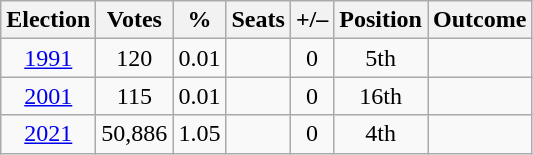<table class=wikitable style=text-align:center>
<tr>
<th>Election</th>
<th>Votes</th>
<th>%</th>
<th>Seats</th>
<th>+/–</th>
<th>Position</th>
<th>Outcome</th>
</tr>
<tr>
<td><a href='#'>1991</a></td>
<td>120</td>
<td>0.01</td>
<td></td>
<td> 0</td>
<td> 5th</td>
<td></td>
</tr>
<tr>
<td><a href='#'>2001</a></td>
<td>115</td>
<td>0.01</td>
<td></td>
<td> 0</td>
<td> 16th</td>
<td></td>
</tr>
<tr>
<td><a href='#'>2021</a></td>
<td>50,886</td>
<td>1.05</td>
<td></td>
<td> 0</td>
<td> 4th</td>
<td></td>
</tr>
</table>
